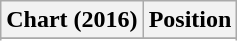<table class="wikitable sortable plainrowheaders" style="text-align:center">
<tr>
<th scope="col">Chart (2016)</th>
<th scope="col">Position</th>
</tr>
<tr>
</tr>
<tr>
</tr>
</table>
